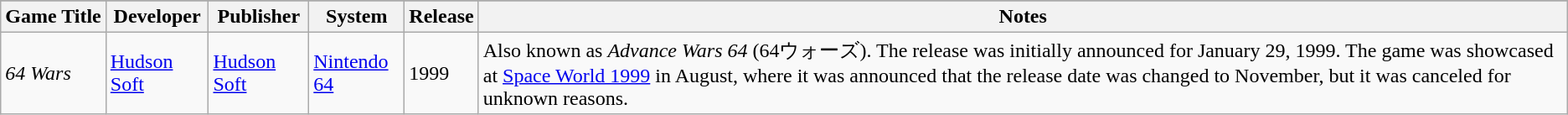<table class="wikitable">
<tr>
</tr>
<tr style="white-space:nowrap">
<th>Game Title</th>
<th>Developer</th>
<th>Publisher</th>
<th>System</th>
<th>Release</th>
<th>Notes</th>
</tr>
<tr>
<td><em>64 Wars</em></td>
<td><a href='#'>Hudson Soft</a></td>
<td><a href='#'>Hudson Soft</a></td>
<td><a href='#'>Nintendo 64</a></td>
<td>1999</td>
<td>Also known as <em>Advance Wars 64</em> (64ウォーズ). The release was initially announced for January 29, 1999. The game was showcased at <a href='#'>Space World 1999</a> in August, where it was announced that the release date was changed to November, but it was canceled for unknown reasons.</td>
</tr>
</table>
